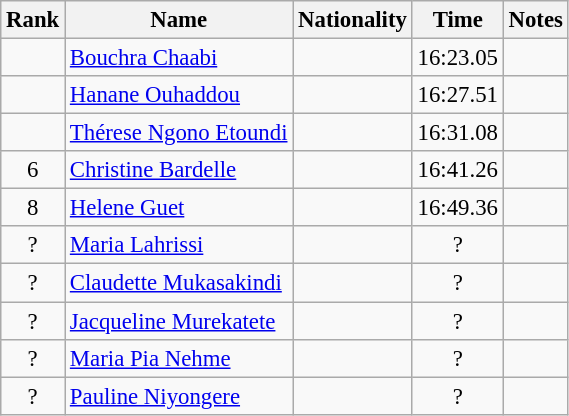<table class="wikitable sortable" style="text-align:center;font-size:95%">
<tr>
<th>Rank</th>
<th>Name</th>
<th>Nationality</th>
<th>Time</th>
<th>Notes</th>
</tr>
<tr>
<td></td>
<td align=left><a href='#'>Bouchra Chaabi</a></td>
<td align=left></td>
<td>16:23.05</td>
<td></td>
</tr>
<tr>
<td></td>
<td align=left><a href='#'>Hanane Ouhaddou</a></td>
<td align=left></td>
<td>16:27.51</td>
<td></td>
</tr>
<tr>
<td></td>
<td align=left><a href='#'>Thérese Ngono Etoundi</a></td>
<td align=left></td>
<td>16:31.08</td>
<td></td>
</tr>
<tr>
<td>6</td>
<td align=left><a href='#'>Christine Bardelle</a></td>
<td align=left></td>
<td>16:41.26</td>
<td></td>
</tr>
<tr>
<td>8</td>
<td align=left><a href='#'>Helene Guet</a></td>
<td align=left></td>
<td>16:49.36</td>
<td></td>
</tr>
<tr>
<td>?</td>
<td align=left><a href='#'>Maria Lahrissi</a></td>
<td align=left></td>
<td>?</td>
<td></td>
</tr>
<tr>
<td>?</td>
<td align=left><a href='#'>Claudette Mukasakindi</a></td>
<td align=left></td>
<td>?</td>
<td></td>
</tr>
<tr>
<td>?</td>
<td align=left><a href='#'>Jacqueline Murekatete</a></td>
<td align=left></td>
<td>?</td>
<td></td>
</tr>
<tr>
<td>?</td>
<td align=left><a href='#'>Maria Pia Nehme</a></td>
<td align=left></td>
<td>?</td>
<td></td>
</tr>
<tr>
<td>?</td>
<td align=left><a href='#'>Pauline Niyongere</a></td>
<td align=left></td>
<td>?</td>
<td></td>
</tr>
</table>
